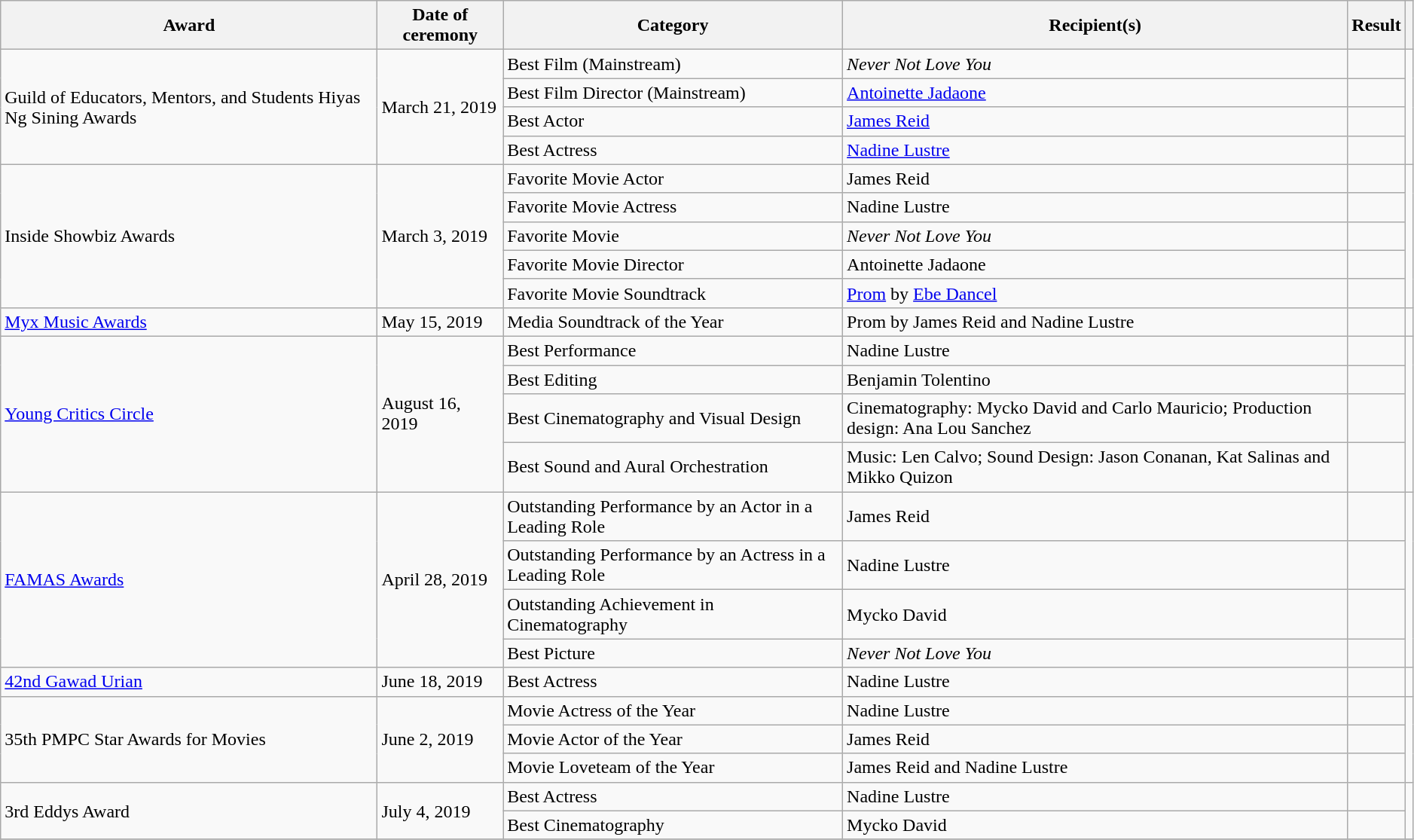<table class="wikitable sortable plainrowheaders" width="99%">
<tr>
<th scope="col">Award</th>
<th scope="col">Date of ceremony</th>
<th scope="col">Category</th>
<th scope="col">Recipient(s)</th>
<th scope="col">Result</th>
<th scope="col" class="unsortable"></th>
</tr>
<tr>
<td rowspan="4" scope="row">Guild of Educators, Mentors, and Students Hiyas Ng Sining Awards</td>
<td rowspan="4">March 21, 2019</td>
<td>Best Film (Mainstream)</td>
<td><em>Never Not Love You</em></td>
<td></td>
<td rowspan="4" style="text-align:center;"></td>
</tr>
<tr>
<td>Best Film Director (Mainstream)</td>
<td><a href='#'>Antoinette Jadaone</a></td>
<td></td>
</tr>
<tr>
<td>Best Actor</td>
<td><a href='#'>James Reid</a></td>
<td></td>
</tr>
<tr>
<td>Best Actress</td>
<td><a href='#'>Nadine Lustre</a></td>
<td></td>
</tr>
<tr>
<td rowspan="5" scope="row">Inside Showbiz Awards</td>
<td rowspan="5">March 3, 2019</td>
<td>Favorite Movie Actor</td>
<td>James Reid</td>
<td></td>
<td rowspan="5" style="text-align:center;"></td>
</tr>
<tr>
<td>Favorite Movie Actress</td>
<td>Nadine Lustre</td>
<td></td>
</tr>
<tr>
<td>Favorite Movie</td>
<td><em>Never Not Love You</em></td>
<td></td>
</tr>
<tr>
<td>Favorite Movie Director</td>
<td>Antoinette Jadaone</td>
<td></td>
</tr>
<tr>
<td>Favorite Movie Soundtrack</td>
<td><a href='#'>Prom</a> by <a href='#'>Ebe Dancel</a></td>
<td></td>
</tr>
<tr>
<td scope="row"><a href='#'>Myx Music Awards</a></td>
<td>May 15, 2019</td>
<td>Media Soundtrack of the Year</td>
<td>Prom by James Reid and Nadine Lustre</td>
<td></td>
<td style="text-align:center;"></td>
</tr>
<tr>
<td rowspan="4" scope="row"><a href='#'>Young Critics Circle</a></td>
<td rowspan="4">August 16, 2019</td>
<td>Best Performance</td>
<td>Nadine Lustre</td>
<td></td>
<td rowspan="4" style="text-align:center;"></td>
</tr>
<tr>
<td>Best Editing</td>
<td>Benjamin Tolentino</td>
<td></td>
</tr>
<tr>
<td>Best Cinematography and Visual Design</td>
<td>Cinematography: Mycko David and Carlo Mauricio; Production design: Ana Lou Sanchez</td>
<td></td>
</tr>
<tr>
<td>Best Sound and Aural Orchestration</td>
<td>Music: Len Calvo; Sound Design: Jason Conanan, Kat Salinas and Mikko Quizon</td>
<td></td>
</tr>
<tr>
<td rowspan="4" scope="row"><a href='#'>FAMAS Awards</a></td>
<td rowspan="4">April 28, 2019</td>
<td>Outstanding Performance by an Actor in a Leading Role</td>
<td>James Reid</td>
<td></td>
<td rowspan="4" style="text-align:center;"></td>
</tr>
<tr>
<td>Outstanding Performance by an Actress in a Leading Role</td>
<td>Nadine Lustre</td>
<td></td>
</tr>
<tr>
<td>Outstanding Achievement in Cinematography</td>
<td>Mycko David</td>
<td></td>
</tr>
<tr>
<td>Best Picture</td>
<td><em>Never Not Love You</em></td>
<td></td>
</tr>
<tr>
<td scope="row"><a href='#'>42nd Gawad Urian</a></td>
<td>June 18, 2019</td>
<td>Best Actress</td>
<td>Nadine Lustre</td>
<td></td>
<td style="text-align:center;"></td>
</tr>
<tr>
<td rowspan="3" scope="row">35th PMPC Star Awards for Movies</td>
<td rowspan="3">June 2, 2019</td>
<td>Movie Actress of the Year</td>
<td>Nadine Lustre</td>
<td></td>
<td rowspan="3" style="text-align:center;"></td>
</tr>
<tr>
<td>Movie Actor of the Year</td>
<td>James Reid</td>
<td></td>
</tr>
<tr>
<td>Movie Loveteam of the Year</td>
<td>James Reid and Nadine Lustre</td>
<td></td>
</tr>
<tr>
<td rowspan="2" scope="row">3rd Eddys Award</td>
<td rowspan="2">July 4, 2019</td>
<td>Best Actress</td>
<td>Nadine Lustre</td>
<td></td>
<td rowspan="2" style="text-align:center;"></td>
</tr>
<tr>
<td>Best Cinematography</td>
<td>Mycko David</td>
<td></td>
</tr>
<tr>
</tr>
</table>
